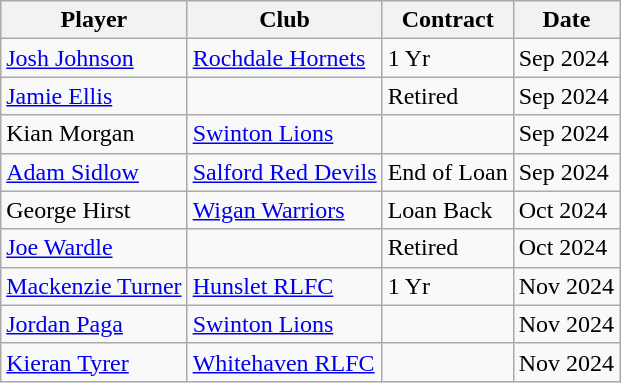<table class="wikitable">
<tr>
<th>Player</th>
<th>Club</th>
<th>Contract</th>
<th>Date</th>
</tr>
<tr>
<td><a href='#'>Josh Johnson</a></td>
<td><a href='#'>Rochdale Hornets</a></td>
<td>1 Yr</td>
<td>Sep 2024</td>
</tr>
<tr>
<td><a href='#'>Jamie Ellis</a></td>
<td></td>
<td>Retired</td>
<td>Sep 2024</td>
</tr>
<tr>
<td>Kian Morgan</td>
<td><a href='#'>Swinton Lions</a></td>
<td></td>
<td>Sep 2024</td>
</tr>
<tr>
<td><a href='#'>Adam Sidlow</a></td>
<td><a href='#'>Salford Red Devils</a></td>
<td>End of Loan</td>
<td>Sep 2024</td>
</tr>
<tr>
<td>George Hirst</td>
<td><a href='#'>Wigan Warriors</a></td>
<td>Loan Back</td>
<td>Oct 2024</td>
</tr>
<tr>
<td><a href='#'>Joe Wardle</a></td>
<td></td>
<td>Retired</td>
<td>Oct 2024</td>
</tr>
<tr>
<td><a href='#'>Mackenzie Turner</a></td>
<td><a href='#'>Hunslet RLFC</a></td>
<td>1 Yr</td>
<td>Nov 2024</td>
</tr>
<tr>
<td><a href='#'>Jordan Paga</a></td>
<td><a href='#'>Swinton Lions</a></td>
<td></td>
<td>Nov 2024</td>
</tr>
<tr>
<td><a href='#'>Kieran Tyrer</a></td>
<td><a href='#'>Whitehaven RLFC</a></td>
<td></td>
<td>Nov 2024</td>
</tr>
</table>
